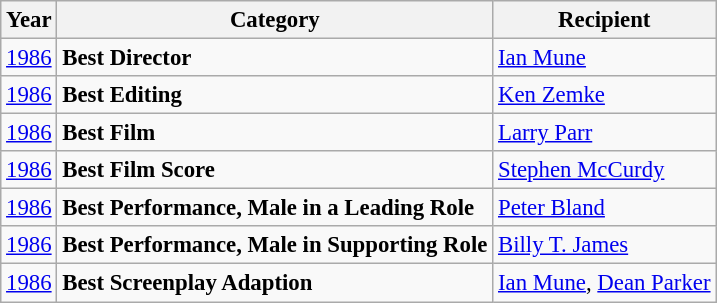<table class="wikitable" style="font-size:95%;">
<tr>
<th>Year</th>
<th>Category</th>
<th>Recipient</th>
</tr>
<tr>
<td><a href='#'>1986</a></td>
<td><strong>Best Director</strong></td>
<td><a href='#'>Ian Mune</a></td>
</tr>
<tr>
<td><a href='#'>1986</a></td>
<td><strong>Best Editing</strong></td>
<td><a href='#'>Ken Zemke</a></td>
</tr>
<tr>
<td><a href='#'>1986</a></td>
<td><strong>Best Film</strong></td>
<td><a href='#'>Larry Parr</a></td>
</tr>
<tr>
<td><a href='#'>1986</a></td>
<td><strong>Best Film Score</strong></td>
<td><a href='#'>Stephen McCurdy</a></td>
</tr>
<tr>
<td><a href='#'>1986</a></td>
<td><strong>Best Performance, Male in a Leading Role</strong></td>
<td><a href='#'>Peter Bland</a></td>
</tr>
<tr>
<td><a href='#'>1986</a></td>
<td><strong>Best Performance, Male in Supporting Role</strong></td>
<td><a href='#'>Billy T. James</a></td>
</tr>
<tr>
<td><a href='#'>1986</a></td>
<td><strong>Best Screenplay Adaption</strong></td>
<td><a href='#'>Ian Mune</a>, <a href='#'>Dean Parker</a></td>
</tr>
</table>
